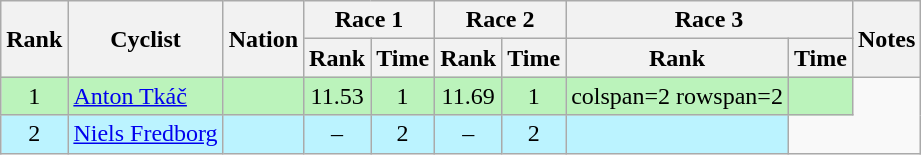<table class="wikitable sortable" style="text-align:center">
<tr>
<th rowspan=2>Rank</th>
<th rowspan=2>Cyclist</th>
<th rowspan=2>Nation</th>
<th colspan=2>Race 1</th>
<th colspan=2>Race 2</th>
<th colspan=2>Race 3</th>
<th rowspan=2>Notes</th>
</tr>
<tr>
<th>Rank</th>
<th>Time</th>
<th>Rank</th>
<th>Time</th>
<th>Rank</th>
<th>Time</th>
</tr>
<tr bgcolor=bbf3bb>
<td>1</td>
<td align=left data-sort-value="Tkáč, Anton"><a href='#'>Anton Tkáč</a></td>
<td align=left></td>
<td>11.53</td>
<td>1</td>
<td>11.69</td>
<td>1</td>
<td>colspan=2 rowspan=2 </td>
<td></td>
</tr>
<tr bgcolor=bbf3ff>
<td>2</td>
<td align=left data-sort-value="Fredborg, Niels"><a href='#'>Niels Fredborg</a></td>
<td align=left></td>
<td>–</td>
<td>2</td>
<td>–</td>
<td>2</td>
<td></td>
</tr>
</table>
